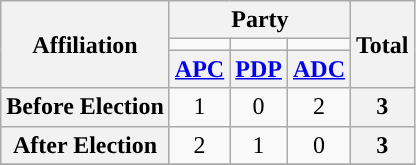<table class="wikitable" style="text-align:center">
<tr>
<th rowspan="3">Affiliation</th>
<th colspan="3">Party</th>
<th rowspan="3">Total</th>
</tr>
<tr>
<td style="background-color:"></td>
<td style="background-color:"></td>
<td style="background-color:"></td>
</tr>
<tr>
<th><a href='#'>APC</a></th>
<th><a href='#'>PDP</a></th>
<th><a href='#'>ADC</a></th>
</tr>
<tr>
<th>Before Election</th>
<td>1</td>
<td>0</td>
<td>2</td>
<th>3</th>
</tr>
<tr>
<th>After Election</th>
<td>2</td>
<td>1</td>
<td>0</td>
<th>3</th>
</tr>
<tr>
</tr>
</table>
